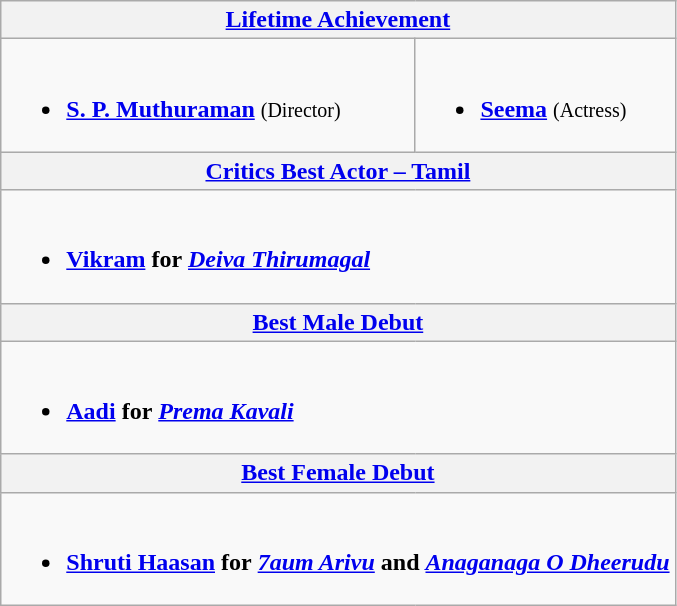<table class="wikitable">
<tr>
<th colspan=2><a href='#'>Lifetime Achievement</a></th>
</tr>
<tr>
<td><br><ul><li><strong><a href='#'>S. P. Muthuraman</a></strong> <small>(Director)</small></li></ul></td>
<td><br><ul><li><strong><a href='#'>Seema</a></strong> <small>(Actress)</small></li></ul></td>
</tr>
<tr>
<th colspan=2><a href='#'>Critics Best Actor – Tamil</a></th>
</tr>
<tr>
<td colspan=2><br><ul><li><strong><a href='#'>Vikram</a> for</strong> <strong><em><a href='#'>Deiva Thirumagal</a></em></strong></li></ul></td>
</tr>
<tr>
<th colspan=2><a href='#'><strong>Best Male Debut</strong></a></th>
</tr>
<tr>
<td colspan=2><br><ul><li><strong><a href='#'>Aadi</a> for</strong> <strong><em><a href='#'>Prema Kavali</a></em></strong></li></ul></td>
</tr>
<tr>
<th colspan=2><a href='#'><strong>Best Female Debut</strong></a></th>
</tr>
<tr>
<td colspan=2><br><ul><li><strong><a href='#'>Shruti Haasan</a> for</strong> <strong><em><a href='#'>7aum Arivu</a></em></strong> <strong>and <em><a href='#'>Anaganaga O Dheerudu</a><strong><em></li></ul></td>
</tr>
</table>
